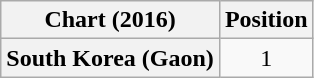<table class="wikitable plainrowheaders" style="text-align:center">
<tr>
<th scope="col">Chart (2016)</th>
<th scope="col">Position</th>
</tr>
<tr>
<th scope="row">South Korea (Gaon)</th>
<td>1</td>
</tr>
</table>
